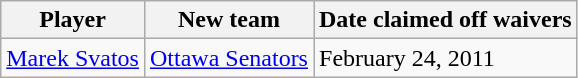<table class="wikitable">
<tr>
<th>Player</th>
<th>New team</th>
<th>Date claimed off waivers</th>
</tr>
<tr>
<td><a href='#'>Marek Svatos</a></td>
<td><a href='#'>Ottawa Senators</a></td>
<td>February 24, 2011</td>
</tr>
</table>
